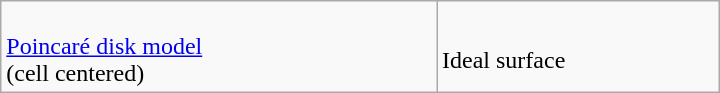<table class=wikitable width=480>
<tr>
<td><br><a href='#'>Poincaré disk model</a><br>(cell centered)</td>
<td><br>Ideal surface</td>
</tr>
</table>
